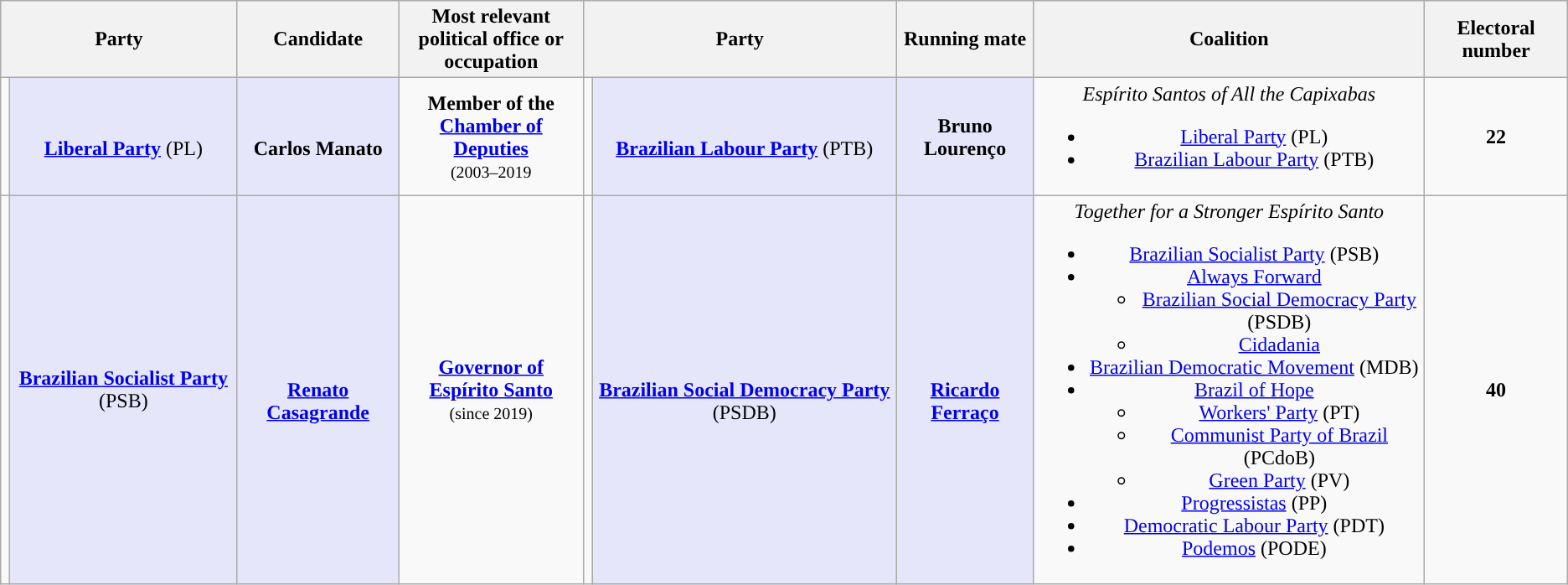<table class="wikitable" style="text-align:center">
<tr>
<th colspan="2">Party</th>
<th>Candidate</th>
<th style="max-width:10em">Most relevant political office or occupation</th>
<th colspan="2">Party</th>
<th>Running mate</th>
<th>Coalition</th>
<th>Electoral number</th>
</tr>
<tr>
<td style="background:"></td>
<td style="background:lavender;" max-width:150px><br><strong><a href='#'>Liberal Party</a></strong> (PL)</td>
<td style="background:lavender;" max-width:150px><br><strong>Carlos Manato</strong></td>
<td style="max-width:10em"><strong>Member of the <a href='#'>Chamber of Deputies</a></strong><br><small>(2003–2019</small></td>
<td style="background:"></td>
<td style="background:lavender;" max-width:150px><br><strong><a href='#'>Brazilian Labour Party</a></strong> (PTB)</td>
<td style="background:lavender;" max-width:150px><strong>Bruno Lourenço</strong></td>
<td><em>Espírito Santos of All the Capixabas</em><br><ul><li><a href='#'>Liberal Party</a> (PL)</li><li><a href='#'>Brazilian Labour Party</a> (PTB)</li></ul></td>
<td><strong>22</strong></td>
</tr>
<tr>
<td style="background:"></td>
<td style="background:lavender;" max-width:150px><strong><a href='#'>Brazilian Socialist Party</a></strong> (PSB)</td>
<td style="background:lavender;" max-width:150px><br><strong><a href='#'>Renato Casagrande</a></strong></td>
<td style="max-width:10em"><strong><a href='#'>Governor of Espírito Santo</a></strong><br><small>(since 2019)</small></td>
<td style="background:"></td>
<td style="background:lavender;" max-width:150px><br><strong><a href='#'>Brazilian Social Democracy Party</a></strong> (PSDB)</td>
<td style="background:lavender;" max-width:150px><br><strong><a href='#'>Ricardo Ferraço</a></strong></td>
<td><em>Together for a Stronger Espírito Santo</em><br><ul><li><a href='#'>Brazilian Socialist Party</a> (PSB)</li><li><a href='#'>Always Forward</a><ul><li><a href='#'>Brazilian Social Democracy Party</a> (PSDB)</li><li><a href='#'>Cidadania</a></li></ul></li><li><a href='#'>Brazilian Democratic Movement</a> (MDB)</li><li><a href='#'>Brazil of Hope</a><ul><li><a href='#'>Workers' Party</a> (PT)</li><li><a href='#'>Communist Party of Brazil</a> (PCdoB)</li><li><a href='#'>Green Party</a> (PV)</li></ul></li><li><a href='#'>Progressistas</a> (PP)</li><li><a href='#'>Democratic Labour Party</a> (PDT)</li><li><a href='#'>Podemos</a> (PODE)</li></ul></td>
<td><strong>40</strong></td>
</tr>
</table>
